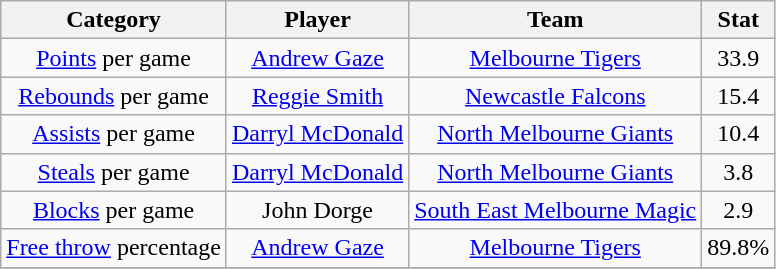<table class="wikitable" style="text-align:center">
<tr>
<th>Category</th>
<th>Player</th>
<th>Team</th>
<th>Stat</th>
</tr>
<tr>
<td><a href='#'>Points</a> per game</td>
<td><a href='#'>Andrew Gaze</a></td>
<td><a href='#'>Melbourne Tigers</a></td>
<td>33.9</td>
</tr>
<tr>
<td><a href='#'>Rebounds</a> per game</td>
<td><a href='#'>Reggie Smith</a></td>
<td><a href='#'>Newcastle Falcons</a></td>
<td>15.4</td>
</tr>
<tr>
<td><a href='#'>Assists</a> per game</td>
<td><a href='#'>Darryl McDonald</a></td>
<td><a href='#'>North Melbourne Giants</a></td>
<td>10.4</td>
</tr>
<tr>
<td><a href='#'>Steals</a> per game</td>
<td><a href='#'>Darryl McDonald</a></td>
<td><a href='#'>North Melbourne Giants</a></td>
<td>3.8</td>
</tr>
<tr>
<td><a href='#'>Blocks</a> per game</td>
<td>John Dorge</td>
<td><a href='#'>South East Melbourne Magic</a></td>
<td>2.9</td>
</tr>
<tr>
<td><a href='#'>Free throw</a> percentage</td>
<td><a href='#'>Andrew Gaze</a></td>
<td><a href='#'>Melbourne Tigers</a></td>
<td>89.8%</td>
</tr>
<tr>
</tr>
</table>
